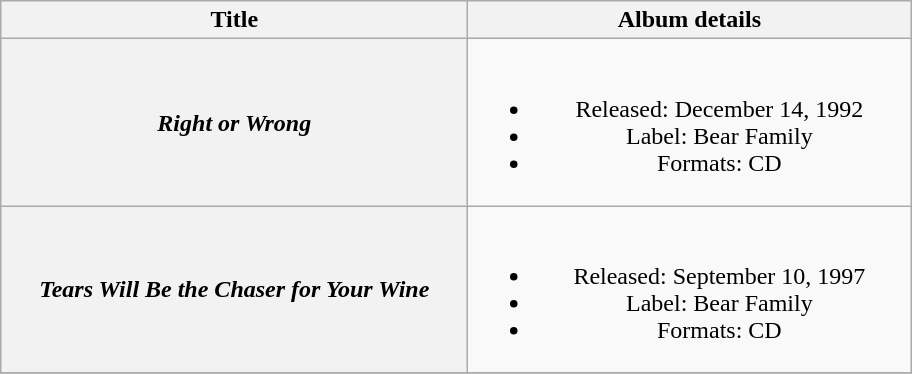<table class="wikitable plainrowheaders" style="text-align:center;">
<tr>
<th scope="col" style="width:19em;">Title</th>
<th scope="col" style="width:18em;">Album details</th>
</tr>
<tr>
<th scope="row"><em>Right or Wrong</em></th>
<td><br><ul><li>Released: December 14, 1992</li><li>Label: Bear Family</li><li>Formats: CD</li></ul></td>
</tr>
<tr>
<th scope="row"><em>Tears Will Be the Chaser for Your Wine</em></th>
<td><br><ul><li>Released: September 10, 1997</li><li>Label: Bear Family</li><li>Formats: CD</li></ul></td>
</tr>
<tr>
</tr>
</table>
